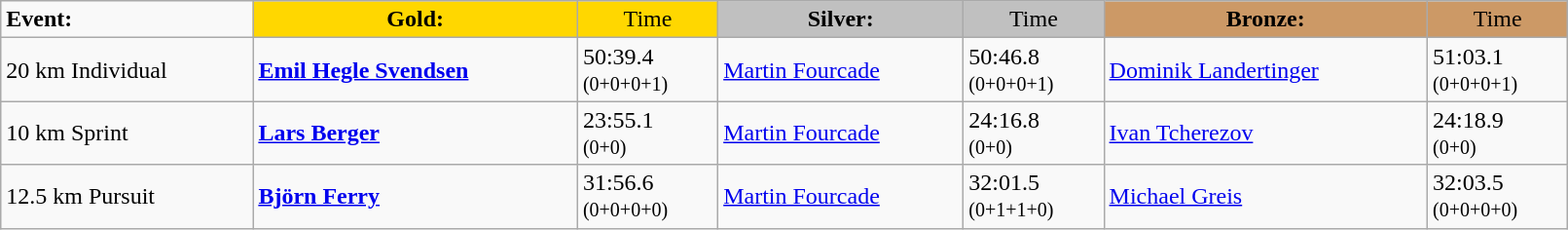<table class="wikitable" width=85%>
<tr>
<td><strong>Event:</strong></td>
<td style="text-align:center;background-color:gold;"><strong>Gold:</strong></td>
<td style="text-align:center;background-color:gold;">Time</td>
<td style="text-align:center;background-color:silver;"><strong>Silver:</strong></td>
<td style="text-align:center;background-color:silver;">Time</td>
<td style="text-align:center;background-color:#CC9966;"><strong>Bronze:</strong></td>
<td style="text-align:center;background-color:#CC9966;">Time</td>
</tr>
<tr>
<td>20 km Individual<br></td>
<td><strong><a href='#'>Emil Hegle Svendsen</a></strong><br><small></small></td>
<td>50:39.4<br><small>(0+0+0+1)</small></td>
<td><a href='#'>Martin Fourcade</a><br><small></small></td>
<td>50:46.8<br><small>(0+0+0+1)</small></td>
<td><a href='#'>Dominik Landertinger</a><br><small></small></td>
<td>51:03.1<br><small>(0+0+0+1)</small></td>
</tr>
<tr>
<td>10 km Sprint<br></td>
<td><strong><a href='#'>Lars Berger</a></strong><br><small></small></td>
<td>23:55.1<br><small>(0+0)</small></td>
<td><a href='#'>Martin Fourcade</a><br><small></small></td>
<td>24:16.8<br><small>(0+0)</small></td>
<td><a href='#'>Ivan Tcherezov</a><br><small></small></td>
<td>24:18.9<br><small>(0+0)</small></td>
</tr>
<tr>
<td>12.5 km Pursuit<br></td>
<td><strong><a href='#'>Björn Ferry</a></strong><br><small></small></td>
<td>31:56.6<br><small>(0+0+0+0)</small></td>
<td><a href='#'>Martin Fourcade</a><br><small></small></td>
<td>32:01.5<br><small>(0+1+1+0)</small></td>
<td><a href='#'>Michael Greis</a><br><small></small></td>
<td>32:03.5<br><small>(0+0+0+0)</small></td>
</tr>
</table>
